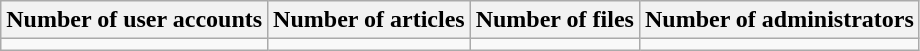<table class="wikitable" style="text-align:center">
<tr>
<th>Number of user accounts</th>
<th>Number of articles</th>
<th>Number of files</th>
<th>Number of administrators</th>
</tr>
<tr>
<td></td>
<td></td>
<td></td>
<td></td>
</tr>
</table>
